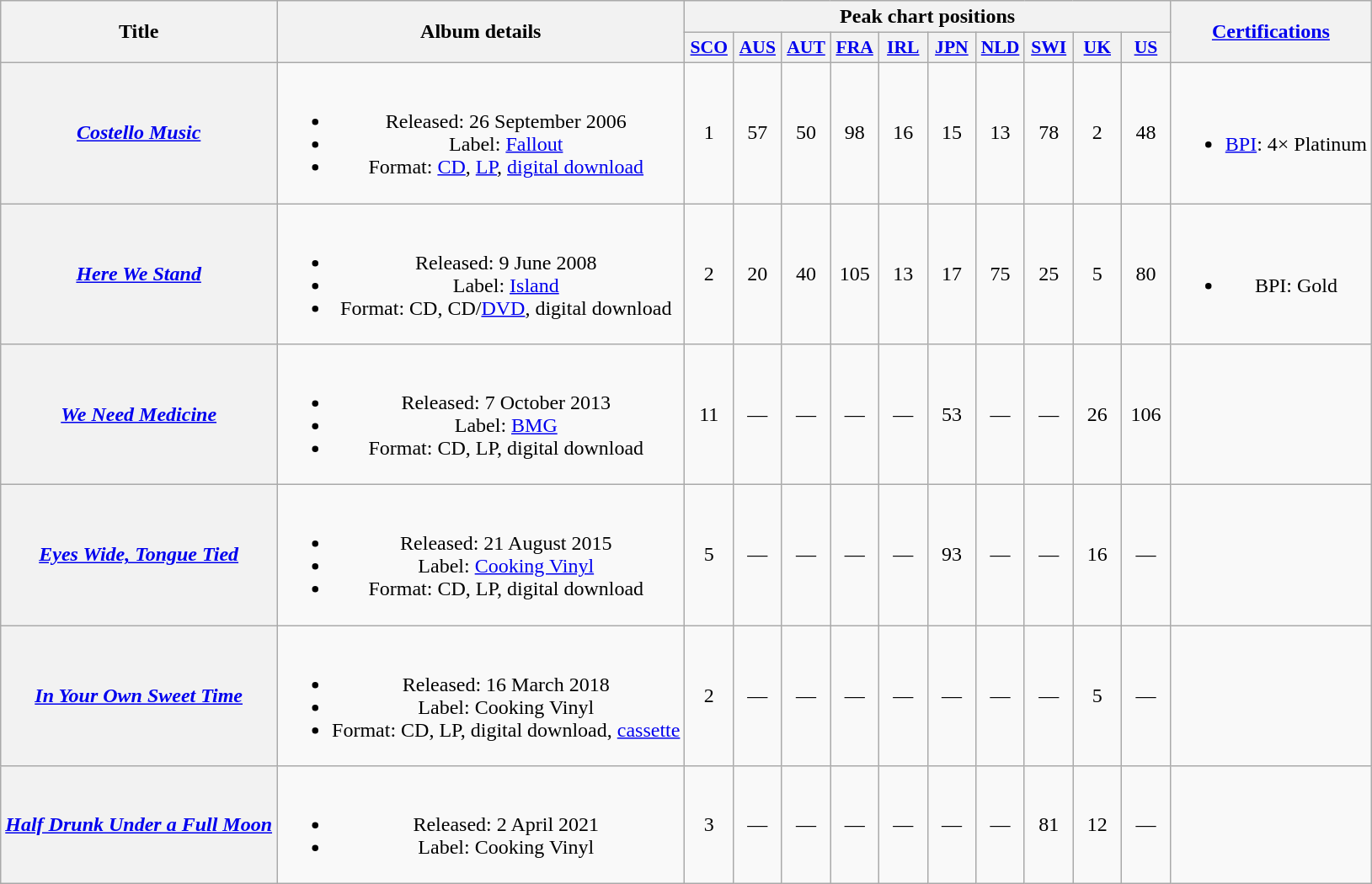<table class="wikitable plainrowheaders" style="text-align:center;" border="1">
<tr>
<th scope="col" rowspan="2">Title</th>
<th scope="col" rowspan="2">Album details</th>
<th scope="col" colspan="10">Peak chart positions</th>
<th scope="col" rowspan="2"><a href='#'>Certifications</a></th>
</tr>
<tr>
<th scope="col" style="width:2.2em;font-size:90%;"><a href='#'>SCO</a><br></th>
<th scope="col" style="width:2.2em;font-size:90%;"><a href='#'>AUS</a><br></th>
<th scope="col" style="width:2.2em;font-size:90%;"><a href='#'>AUT</a><br></th>
<th scope="col" style="width:2.2em;font-size:90%;"><a href='#'>FRA</a><br></th>
<th scope="col" style="width:2.2em;font-size:90%;"><a href='#'>IRL</a><br></th>
<th scope="col" style="width:2.2em;font-size:90%;"><a href='#'>JPN</a><br></th>
<th scope="col" style="width:2.2em;font-size:90%;"><a href='#'>NLD</a><br></th>
<th scope="col" style="width:2.2em;font-size:90%;"><a href='#'>SWI</a><br></th>
<th scope="col" style="width:2.2em;font-size:90%;"><a href='#'>UK</a><br></th>
<th scope="col" style="width:2.2em;font-size:90%;"><a href='#'>US</a><br></th>
</tr>
<tr>
<th scope="row"><em><a href='#'>Costello Music</a></em></th>
<td><br><ul><li>Released: 26 September 2006</li><li>Label: <a href='#'>Fallout</a></li><li>Format: <a href='#'>CD</a>, <a href='#'>LP</a>, <a href='#'>digital download</a></li></ul></td>
<td>1</td>
<td>57</td>
<td>50</td>
<td>98</td>
<td>16</td>
<td>15</td>
<td>13</td>
<td>78</td>
<td>2</td>
<td>48</td>
<td><br><ul><li><a href='#'>BPI</a>: 4× Platinum</li></ul></td>
</tr>
<tr>
<th scope="row"><em><a href='#'>Here We Stand</a></em></th>
<td><br><ul><li>Released: 9 June 2008</li><li>Label: <a href='#'>Island</a></li><li>Format: CD, CD/<a href='#'>DVD</a>, digital download</li></ul></td>
<td>2</td>
<td>20</td>
<td>40</td>
<td>105</td>
<td>13</td>
<td>17</td>
<td>75</td>
<td>25</td>
<td>5</td>
<td>80</td>
<td><br><ul><li>BPI: Gold</li></ul></td>
</tr>
<tr>
<th scope="row"><em><a href='#'>We Need Medicine</a></em></th>
<td><br><ul><li>Released: 7 October 2013</li><li>Label: <a href='#'>BMG</a></li><li>Format: CD, LP, digital download</li></ul></td>
<td>11</td>
<td>—</td>
<td>—</td>
<td>—</td>
<td>—</td>
<td>53</td>
<td>—</td>
<td>—</td>
<td>26</td>
<td>106</td>
<td></td>
</tr>
<tr>
<th scope="row"><em><a href='#'>Eyes Wide, Tongue Tied</a></em></th>
<td><br><ul><li>Released: 21 August 2015</li><li>Label: <a href='#'>Cooking Vinyl</a></li><li>Format: CD, LP, digital download</li></ul></td>
<td>5</td>
<td>—</td>
<td>—</td>
<td>—</td>
<td>—</td>
<td>93</td>
<td>—</td>
<td>—</td>
<td>16</td>
<td>—</td>
<td></td>
</tr>
<tr>
<th scope="row"><em><a href='#'>In Your Own Sweet Time</a></em></th>
<td><br><ul><li>Released: 16 March 2018</li><li>Label: Cooking Vinyl</li><li>Format: CD, LP, digital download, <a href='#'>cassette</a></li></ul></td>
<td>2</td>
<td>—</td>
<td>—</td>
<td>—</td>
<td>—</td>
<td>—</td>
<td>—</td>
<td>—</td>
<td>5</td>
<td>—</td>
<td></td>
</tr>
<tr>
<th scope="row"><em><a href='#'>Half Drunk Under a Full Moon</a></em></th>
<td><br><ul><li>Released: 2 April 2021</li><li>Label: Cooking Vinyl</li></ul></td>
<td>3</td>
<td>—</td>
<td>—</td>
<td>—</td>
<td>—</td>
<td>—</td>
<td>—</td>
<td>81</td>
<td>12</td>
<td>—</td>
<td></td>
</tr>
</table>
